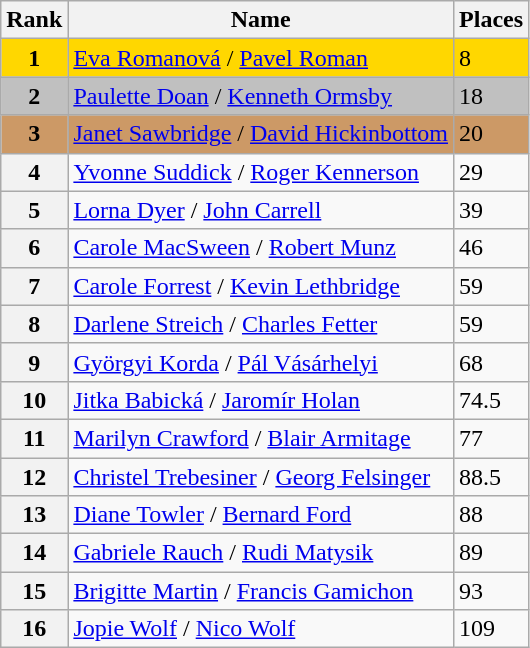<table class="wikitable">
<tr>
<th>Rank</th>
<th>Name</th>
<th>Places</th>
</tr>
<tr bgcolor=gold>
<td align=center><strong>1</strong></td>
<td> <a href='#'>Eva Romanová</a> / <a href='#'>Pavel Roman</a></td>
<td>8</td>
</tr>
<tr bgcolor=silver>
<td align=center><strong>2</strong></td>
<td> <a href='#'>Paulette Doan</a> / <a href='#'>Kenneth Ormsby</a></td>
<td>18</td>
</tr>
<tr bgcolor=cc9966>
<td align=center><strong>3</strong></td>
<td> <a href='#'>Janet Sawbridge</a> / <a href='#'>David Hickinbottom</a></td>
<td>20</td>
</tr>
<tr>
<th>4</th>
<td> <a href='#'>Yvonne Suddick</a> / <a href='#'>Roger Kennerson</a></td>
<td>29</td>
</tr>
<tr>
<th>5</th>
<td> <a href='#'>Lorna Dyer</a> / <a href='#'>John Carrell</a></td>
<td>39</td>
</tr>
<tr>
<th>6</th>
<td> <a href='#'>Carole MacSween</a> / <a href='#'>Robert Munz</a></td>
<td>46</td>
</tr>
<tr>
<th>7</th>
<td> <a href='#'>Carole Forrest</a> / <a href='#'>Kevin Lethbridge</a></td>
<td>59</td>
</tr>
<tr>
<th>8</th>
<td> <a href='#'>Darlene Streich</a> / <a href='#'>Charles Fetter</a></td>
<td>59</td>
</tr>
<tr>
<th>9</th>
<td> <a href='#'>Györgyi Korda</a> / <a href='#'>Pál Vásárhelyi</a></td>
<td>68</td>
</tr>
<tr>
<th>10</th>
<td> <a href='#'>Jitka Babická</a> / <a href='#'>Jaromír Holan</a></td>
<td>74.5</td>
</tr>
<tr>
<th>11</th>
<td> <a href='#'>Marilyn Crawford</a> / <a href='#'>Blair Armitage</a></td>
<td>77</td>
</tr>
<tr>
<th>12</th>
<td> <a href='#'>Christel Trebesiner</a> / <a href='#'>Georg Felsinger</a></td>
<td>88.5</td>
</tr>
<tr>
<th>13</th>
<td> <a href='#'>Diane Towler</a> / <a href='#'>Bernard Ford</a></td>
<td>88</td>
</tr>
<tr>
<th>14</th>
<td> <a href='#'>Gabriele Rauch</a> / <a href='#'>Rudi Matysik</a></td>
<td>89</td>
</tr>
<tr>
<th>15</th>
<td> <a href='#'>Brigitte Martin</a> / <a href='#'>Francis Gamichon</a></td>
<td>93</td>
</tr>
<tr>
<th>16</th>
<td> <a href='#'>Jopie Wolf</a> / <a href='#'>Nico Wolf</a></td>
<td>109</td>
</tr>
</table>
